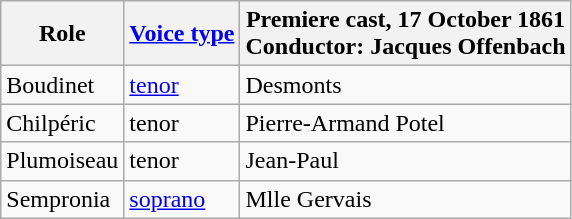<table class="wikitable">
<tr>
<th>Role</th>
<th><a href='#'>Voice type</a></th>
<th>Premiere cast, 17 October 1861<br>Conductor: Jacques Offenbach</th>
</tr>
<tr>
<td>Boudinet</td>
<td><a href='#'>tenor</a></td>
<td>Desmonts</td>
</tr>
<tr>
<td>Chilpéric</td>
<td>tenor</td>
<td>Pierre-Armand Potel</td>
</tr>
<tr>
<td>Plumoiseau</td>
<td>tenor</td>
<td>Jean-Paul</td>
</tr>
<tr>
<td>Sempronia</td>
<td><a href='#'>soprano</a></td>
<td>Mlle Gervais</td>
</tr>
</table>
